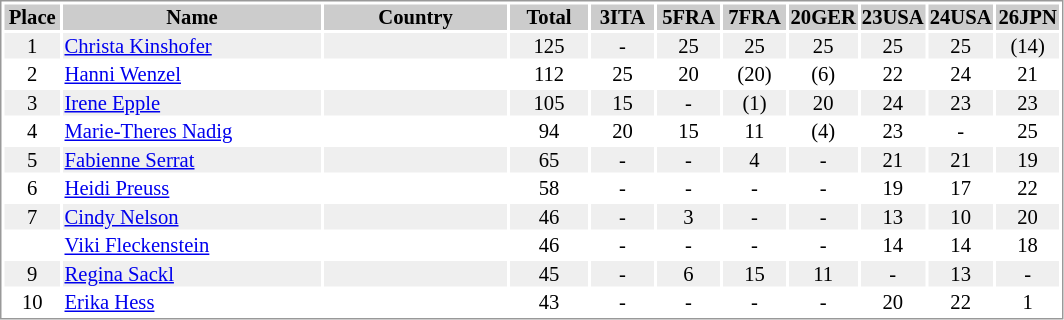<table border="0" style="border: 1px solid #999; background-color:#FFFFFF; text-align:center; font-size:86%; line-height:15px;">
<tr align="center" bgcolor="#CCCCCC">
<th width=35>Place</th>
<th width=170>Name</th>
<th width=120>Country</th>
<th width=50>Total</th>
<th width=40>3ITA</th>
<th width=40>5FRA</th>
<th width=40>7FRA</th>
<th width=40>20GER</th>
<th width=40>23USA</th>
<th width=40>24USA</th>
<th width=40>26JPN</th>
</tr>
<tr bgcolor="#EFEFEF">
<td>1</td>
<td align="left"><a href='#'>Christa Kinshofer</a></td>
<td align="left"></td>
<td>125</td>
<td>-</td>
<td>25</td>
<td>25</td>
<td>25</td>
<td>25</td>
<td>25</td>
<td>(14)</td>
</tr>
<tr>
<td>2</td>
<td align="left"><a href='#'>Hanni Wenzel</a></td>
<td align="left"></td>
<td>112</td>
<td>25</td>
<td>20</td>
<td>(20)</td>
<td>(6)</td>
<td>22</td>
<td>24</td>
<td>21</td>
</tr>
<tr bgcolor="#EFEFEF">
<td>3</td>
<td align="left"><a href='#'>Irene Epple</a></td>
<td align="left"></td>
<td>105</td>
<td>15</td>
<td>-</td>
<td>(1)</td>
<td>20</td>
<td>24</td>
<td>23</td>
<td>23</td>
</tr>
<tr>
<td>4</td>
<td align="left"><a href='#'>Marie-Theres Nadig</a></td>
<td align="left"></td>
<td>94</td>
<td>20</td>
<td>15</td>
<td>11</td>
<td>(4)</td>
<td>23</td>
<td>-</td>
<td>25</td>
</tr>
<tr bgcolor="#EFEFEF">
<td>5</td>
<td align="left"><a href='#'>Fabienne Serrat</a></td>
<td align="left"></td>
<td>65</td>
<td>-</td>
<td>-</td>
<td>4</td>
<td>-</td>
<td>21</td>
<td>21</td>
<td>19</td>
</tr>
<tr>
<td>6</td>
<td align="left"><a href='#'>Heidi Preuss</a></td>
<td align="left"></td>
<td>58</td>
<td>-</td>
<td>-</td>
<td>-</td>
<td>-</td>
<td>19</td>
<td>17</td>
<td>22</td>
</tr>
<tr bgcolor="#EFEFEF">
<td>7</td>
<td align="left"><a href='#'>Cindy Nelson</a></td>
<td align="left"></td>
<td>46</td>
<td>-</td>
<td>3</td>
<td>-</td>
<td>-</td>
<td>13</td>
<td>10</td>
<td>20</td>
</tr>
<tr>
<td></td>
<td align="left"><a href='#'>Viki Fleckenstein</a></td>
<td align="left"></td>
<td>46</td>
<td>-</td>
<td>-</td>
<td>-</td>
<td>-</td>
<td>14</td>
<td>14</td>
<td>18</td>
</tr>
<tr bgcolor="#EFEFEF">
<td>9</td>
<td align="left"><a href='#'>Regina Sackl</a></td>
<td align="left"></td>
<td>45</td>
<td>-</td>
<td>6</td>
<td>15</td>
<td>11</td>
<td>-</td>
<td>13</td>
<td>-</td>
</tr>
<tr>
<td>10</td>
<td align="left"><a href='#'>Erika Hess</a></td>
<td align="left"></td>
<td>43</td>
<td>-</td>
<td>-</td>
<td>-</td>
<td>-</td>
<td>20</td>
<td>22</td>
<td>1</td>
</tr>
</table>
